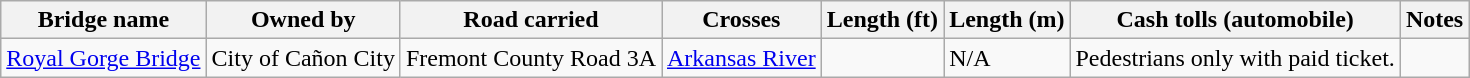<table class=wikitable>
<tr>
<th scope=col>Bridge name</th>
<th scope=col>Owned by</th>
<th scope=col>Road carried</th>
<th scope=col>Crosses</th>
<th scope=col>Length (ft)</th>
<th scope=col>Length (m)</th>
<th scope=col>Cash tolls (automobile)</th>
<th scope=col>Notes</th>
</tr>
<tr>
<td><a href='#'>Royal Gorge Bridge</a></td>
<td>City of Cañon City</td>
<td>Fremont County Road 3A</td>
<td><a href='#'>Arkansas River</a></td>
<td></td>
<td>N/A</td>
<td>Pedestrians only with paid ticket.</td>
</tr>
</table>
